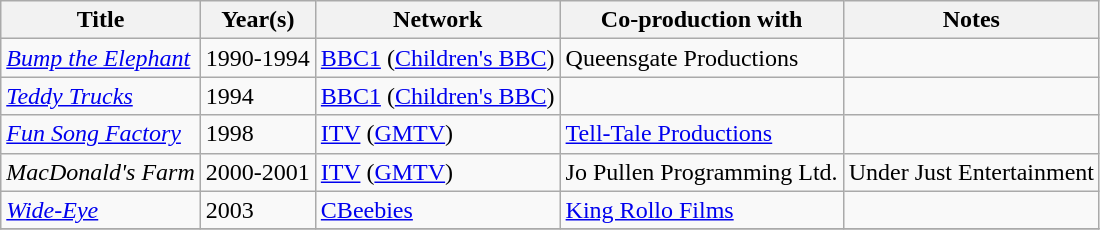<table class="wikitable sortable">
<tr>
<th>Title</th>
<th>Year(s)</th>
<th>Network</th>
<th>Co-production with</th>
<th>Notes</th>
</tr>
<tr>
<td><em><a href='#'>Bump the Elephant</a></em></td>
<td>1990-1994</td>
<td><a href='#'>BBC1</a> (<a href='#'>Children's BBC</a>)</td>
<td>Queensgate Productions</td>
<td></td>
</tr>
<tr>
<td><em><a href='#'>Teddy Trucks</a></em></td>
<td>1994</td>
<td><a href='#'>BBC1</a> (<a href='#'>Children's BBC</a>)</td>
<td></td>
</tr>
<tr>
<td><em><a href='#'>Fun Song Factory</a></em></td>
<td>1998</td>
<td><a href='#'>ITV</a> (<a href='#'>GMTV</a>)</td>
<td><a href='#'>Tell-Tale Productions</a></td>
<td></td>
</tr>
<tr>
<td><em>MacDonald's Farm</em></td>
<td>2000-2001</td>
<td><a href='#'>ITV</a> (<a href='#'>GMTV</a>)</td>
<td>Jo Pullen Programming Ltd.</td>
<td>Under Just Entertainment</td>
</tr>
<tr>
<td><em><a href='#'>Wide-Eye</a></em></td>
<td>2003</td>
<td><a href='#'>CBeebies</a></td>
<td><a href='#'>King Rollo Films</a></td>
<td></td>
</tr>
<tr>
</tr>
</table>
